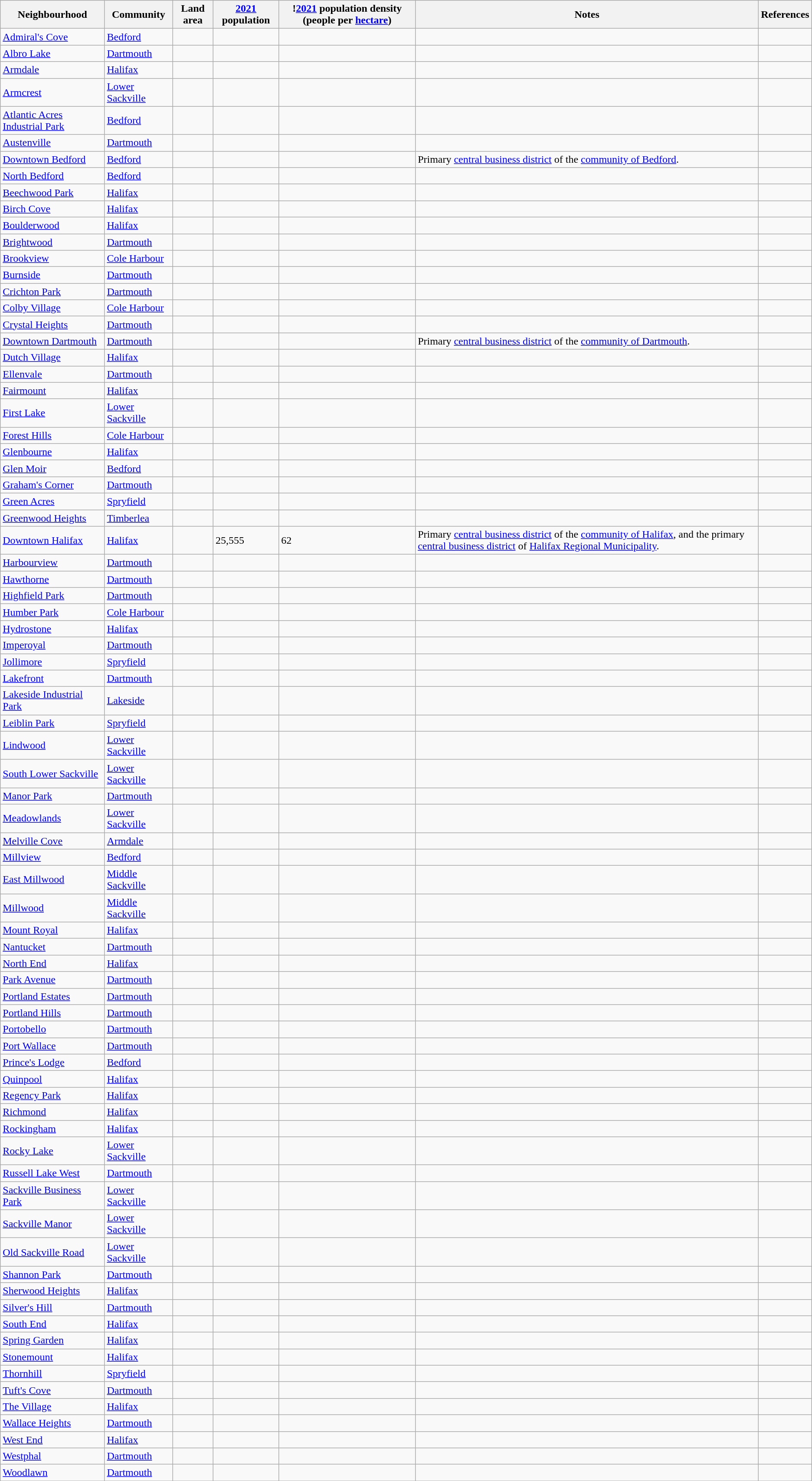<table class="wikitable sortable">
<tr>
<th>Neighbourhood</th>
<th>Community</th>
<th>Land area</th>
<th><a href='#'>2021</a> population</th>
<th>!<a href='#'>2021</a> population density (people per <a href='#'>hectare</a>)</th>
<th>Notes</th>
<th>References</th>
</tr>
<tr>
<td><a href='#'>Admiral's Cove</a></td>
<td><a href='#'>Bedford</a></td>
<td></td>
<td></td>
<td></td>
<td></td>
<td></td>
</tr>
<tr>
<td><a href='#'>Albro Lake</a></td>
<td><a href='#'>Dartmouth</a></td>
<td></td>
<td></td>
<td></td>
<td></td>
<td></td>
</tr>
<tr>
<td><a href='#'>Armdale</a></td>
<td><a href='#'>Halifax</a></td>
<td></td>
<td></td>
<td></td>
<td></td>
<td></td>
</tr>
<tr>
<td><a href='#'>Armcrest</a></td>
<td><a href='#'>Lower Sackville</a></td>
<td></td>
<td></td>
<td></td>
<td></td>
<td></td>
</tr>
<tr>
<td><a href='#'>Atlantic Acres Industrial Park</a></td>
<td><a href='#'>Bedford</a></td>
<td></td>
<td></td>
<td></td>
<td></td>
<td></td>
</tr>
<tr>
<td><a href='#'>Austenville</a></td>
<td><a href='#'>Dartmouth</a></td>
<td></td>
<td></td>
<td></td>
<td></td>
<td></td>
</tr>
<tr>
<td><a href='#'>Downtown Bedford</a></td>
<td><a href='#'>Bedford</a></td>
<td></td>
<td></td>
<td></td>
<td>Primary <a href='#'>central business district</a> of the <a href='#'>community of Bedford</a>.</td>
<td></td>
</tr>
<tr>
<td><a href='#'>North Bedford</a></td>
<td><a href='#'>Bedford</a></td>
<td></td>
<td></td>
<td></td>
<td></td>
<td></td>
</tr>
<tr>
<td><a href='#'>Beechwood Park</a></td>
<td><a href='#'>Halifax</a></td>
<td></td>
<td></td>
<td></td>
<td></td>
<td></td>
</tr>
<tr>
<td><a href='#'>Birch Cove</a></td>
<td><a href='#'>Halifax</a></td>
<td></td>
<td></td>
<td></td>
<td></td>
<td></td>
</tr>
<tr>
<td><a href='#'>Boulderwood</a></td>
<td><a href='#'>Halifax</a></td>
<td></td>
<td></td>
<td></td>
<td></td>
<td></td>
</tr>
<tr>
<td><a href='#'>Brightwood</a></td>
<td><a href='#'>Dartmouth</a></td>
<td></td>
<td></td>
<td></td>
<td></td>
<td></td>
</tr>
<tr>
<td><a href='#'>Brookview</a></td>
<td><a href='#'>Cole Harbour</a></td>
<td></td>
<td></td>
<td></td>
<td></td>
<td></td>
</tr>
<tr>
<td><a href='#'>Burnside</a></td>
<td><a href='#'>Dartmouth</a></td>
<td></td>
<td></td>
<td></td>
<td></td>
<td></td>
</tr>
<tr>
<td><a href='#'>Crichton Park</a></td>
<td><a href='#'>Dartmouth</a></td>
<td></td>
<td></td>
<td></td>
<td></td>
<td></td>
</tr>
<tr>
<td><a href='#'>Colby Village</a></td>
<td><a href='#'>Cole Harbour</a></td>
<td></td>
<td></td>
<td></td>
<td></td>
<td></td>
</tr>
<tr>
<td><a href='#'>Crystal Heights</a></td>
<td><a href='#'>Dartmouth</a></td>
<td></td>
<td></td>
<td></td>
<td></td>
<td></td>
</tr>
<tr>
<td><a href='#'>Downtown Dartmouth</a></td>
<td><a href='#'>Dartmouth</a></td>
<td></td>
<td></td>
<td></td>
<td>Primary <a href='#'>central business district</a> of the <a href='#'>community of Dartmouth</a>.</td>
<td></td>
</tr>
<tr>
<td><a href='#'>Dutch Village</a></td>
<td><a href='#'>Halifax</a></td>
<td></td>
<td></td>
<td></td>
<td></td>
<td></td>
</tr>
<tr>
<td><a href='#'>Ellenvale</a></td>
<td><a href='#'>Dartmouth</a></td>
<td></td>
<td></td>
<td></td>
<td></td>
<td></td>
</tr>
<tr>
<td><a href='#'>Fairmount</a></td>
<td><a href='#'>Halifax</a></td>
<td></td>
<td></td>
<td></td>
<td></td>
<td></td>
</tr>
<tr>
<td><a href='#'>First Lake</a></td>
<td><a href='#'>Lower Sackville</a></td>
<td></td>
<td></td>
<td></td>
<td></td>
<td></td>
</tr>
<tr>
<td><a href='#'>Forest Hills</a></td>
<td><a href='#'>Cole Harbour</a></td>
<td></td>
<td></td>
<td></td>
<td></td>
<td></td>
</tr>
<tr>
<td><a href='#'>Glenbourne</a></td>
<td><a href='#'>Halifax</a></td>
<td></td>
<td></td>
<td></td>
<td></td>
<td></td>
</tr>
<tr>
<td><a href='#'>Glen Moir</a></td>
<td><a href='#'>Bedford</a></td>
<td></td>
<td></td>
<td></td>
<td></td>
<td></td>
</tr>
<tr>
<td><a href='#'>Graham's Corner</a></td>
<td><a href='#'>Dartmouth</a></td>
<td></td>
<td></td>
<td></td>
<td></td>
<td></td>
</tr>
<tr>
<td><a href='#'>Green Acres</a></td>
<td><a href='#'>Spryfield</a></td>
<td></td>
<td></td>
<td></td>
<td></td>
<td></td>
</tr>
<tr>
<td><a href='#'>Greenwood Heights</a></td>
<td><a href='#'>Timberlea</a></td>
<td></td>
<td></td>
<td></td>
<td></td>
<td></td>
</tr>
<tr>
<td><a href='#'>Downtown Halifax</a></td>
<td><a href='#'>Halifax</a></td>
<td></td>
<td>25,555</td>
<td>62</td>
<td>Primary <a href='#'>central business district</a> of the <a href='#'>community of Halifax</a>, and the primary <a href='#'>central business district</a> of <a href='#'>Halifax Regional Municipality</a>.</td>
<td></td>
</tr>
<tr>
<td><a href='#'>Harbourview</a></td>
<td><a href='#'>Dartmouth</a></td>
<td></td>
<td></td>
<td></td>
<td></td>
<td></td>
</tr>
<tr>
<td><a href='#'>Hawthorne</a></td>
<td><a href='#'>Dartmouth</a></td>
<td></td>
<td></td>
<td></td>
<td></td>
<td></td>
</tr>
<tr>
<td><a href='#'>Highfield Park</a></td>
<td><a href='#'>Dartmouth</a></td>
<td></td>
<td></td>
<td></td>
<td></td>
<td></td>
</tr>
<tr>
<td><a href='#'>Humber Park</a></td>
<td><a href='#'>Cole Harbour</a></td>
<td></td>
<td></td>
<td></td>
<td></td>
<td></td>
</tr>
<tr>
<td><a href='#'>Hydrostone</a></td>
<td><a href='#'>Halifax</a></td>
<td></td>
<td></td>
<td></td>
<td></td>
<td></td>
</tr>
<tr>
<td><a href='#'>Imperoyal</a></td>
<td><a href='#'>Dartmouth</a></td>
<td></td>
<td></td>
<td></td>
<td></td>
<td></td>
</tr>
<tr>
<td><a href='#'>Jollimore</a></td>
<td><a href='#'>Spryfield</a></td>
<td></td>
<td></td>
<td></td>
<td></td>
<td></td>
</tr>
<tr>
<td><a href='#'>Lakefront</a></td>
<td><a href='#'>Dartmouth</a></td>
<td></td>
<td></td>
<td></td>
<td></td>
<td></td>
</tr>
<tr>
<td><a href='#'>Lakeside Industrial Park</a></td>
<td><a href='#'>Lakeside</a></td>
<td></td>
<td></td>
<td></td>
<td></td>
<td></td>
</tr>
<tr>
<td><a href='#'>Leiblin Park</a></td>
<td><a href='#'>Spryfield</a></td>
<td></td>
<td></td>
<td></td>
<td></td>
<td></td>
</tr>
<tr>
<td><a href='#'>Lindwood</a></td>
<td><a href='#'>Lower Sackville</a></td>
<td></td>
<td></td>
<td></td>
<td></td>
<td></td>
</tr>
<tr>
<td><a href='#'>South Lower Sackville</a></td>
<td><a href='#'>Lower Sackville</a></td>
<td></td>
<td></td>
<td></td>
<td></td>
<td></td>
</tr>
<tr>
<td><a href='#'>Manor Park</a></td>
<td><a href='#'>Dartmouth</a></td>
<td></td>
<td></td>
<td></td>
<td></td>
<td></td>
</tr>
<tr>
<td><a href='#'>Meadowlands</a></td>
<td><a href='#'>Lower Sackville</a></td>
<td></td>
<td></td>
<td></td>
<td></td>
<td></td>
</tr>
<tr>
<td><a href='#'>Melville Cove</a></td>
<td><a href='#'>Armdale</a></td>
<td></td>
<td></td>
<td></td>
<td></td>
<td></td>
</tr>
<tr>
<td><a href='#'>Millview</a></td>
<td><a href='#'>Bedford</a></td>
<td></td>
<td></td>
<td></td>
<td></td>
<td></td>
</tr>
<tr>
<td><a href='#'>East Millwood</a></td>
<td><a href='#'>Middle Sackville</a></td>
<td></td>
<td></td>
<td></td>
<td></td>
<td></td>
</tr>
<tr>
<td><a href='#'>Millwood</a></td>
<td><a href='#'>Middle Sackville</a></td>
<td></td>
<td></td>
<td></td>
<td></td>
<td></td>
</tr>
<tr>
<td><a href='#'>Mount Royal</a></td>
<td><a href='#'>Halifax</a></td>
<td></td>
<td></td>
<td></td>
<td></td>
<td></td>
</tr>
<tr>
<td><a href='#'>Nantucket</a></td>
<td><a href='#'>Dartmouth</a></td>
<td></td>
<td></td>
<td></td>
<td></td>
<td></td>
</tr>
<tr>
<td><a href='#'>North End</a></td>
<td><a href='#'>Halifax</a></td>
<td></td>
<td></td>
<td></td>
<td></td>
<td></td>
</tr>
<tr>
<td><a href='#'>Park Avenue</a></td>
<td><a href='#'>Dartmouth</a></td>
<td></td>
<td></td>
<td></td>
<td></td>
<td></td>
</tr>
<tr>
<td><a href='#'>Portland Estates</a></td>
<td><a href='#'>Dartmouth</a></td>
<td></td>
<td></td>
<td></td>
<td></td>
<td></td>
</tr>
<tr>
<td><a href='#'>Portland Hills</a></td>
<td><a href='#'>Dartmouth</a></td>
<td></td>
<td></td>
<td></td>
<td></td>
<td></td>
</tr>
<tr>
<td><a href='#'>Portobello</a></td>
<td><a href='#'>Dartmouth</a></td>
<td></td>
<td></td>
<td></td>
<td></td>
<td></td>
</tr>
<tr>
<td><a href='#'>Port Wallace</a></td>
<td><a href='#'>Dartmouth</a></td>
<td></td>
<td></td>
<td></td>
<td></td>
<td></td>
</tr>
<tr>
<td><a href='#'>Prince's Lodge</a></td>
<td><a href='#'>Bedford</a></td>
<td></td>
<td></td>
<td></td>
<td></td>
<td></td>
</tr>
<tr>
<td><a href='#'>Quinpool</a></td>
<td><a href='#'>Halifax</a></td>
<td></td>
<td></td>
<td></td>
<td></td>
<td></td>
</tr>
<tr>
<td><a href='#'>Regency Park</a></td>
<td><a href='#'>Halifax</a></td>
<td></td>
<td></td>
<td></td>
<td></td>
<td></td>
</tr>
<tr>
<td><a href='#'>Richmond</a></td>
<td><a href='#'>Halifax</a></td>
<td></td>
<td></td>
<td></td>
<td></td>
<td></td>
</tr>
<tr>
<td><a href='#'>Rockingham</a></td>
<td><a href='#'>Halifax</a></td>
<td></td>
<td></td>
<td></td>
<td></td>
<td></td>
</tr>
<tr>
<td><a href='#'>Rocky Lake</a></td>
<td><a href='#'>Lower Sackville</a></td>
<td></td>
<td></td>
<td></td>
<td></td>
<td></td>
</tr>
<tr>
<td><a href='#'>Russell Lake West</a></td>
<td><a href='#'>Dartmouth</a></td>
<td></td>
<td></td>
<td></td>
<td></td>
<td></td>
</tr>
<tr>
<td><a href='#'>Sackville Business Park</a></td>
<td><a href='#'>Lower Sackville</a></td>
<td></td>
<td></td>
<td></td>
<td></td>
<td></td>
</tr>
<tr>
<td><a href='#'>Sackville Manor</a></td>
<td><a href='#'>Lower Sackville</a></td>
<td></td>
<td></td>
<td></td>
<td></td>
<td></td>
</tr>
<tr>
<td><a href='#'>Old Sackville Road</a></td>
<td><a href='#'>Lower Sackville</a></td>
<td></td>
<td></td>
<td></td>
<td></td>
<td></td>
</tr>
<tr>
<td><a href='#'>Shannon Park</a></td>
<td><a href='#'>Dartmouth</a></td>
<td></td>
<td></td>
<td></td>
<td></td>
<td></td>
</tr>
<tr>
<td><a href='#'>Sherwood Heights</a></td>
<td><a href='#'>Halifax</a></td>
<td></td>
<td></td>
<td></td>
<td></td>
<td></td>
</tr>
<tr>
<td><a href='#'>Silver's Hill</a></td>
<td><a href='#'>Dartmouth</a></td>
<td></td>
<td></td>
<td></td>
<td></td>
<td></td>
</tr>
<tr>
<td><a href='#'>South End</a></td>
<td><a href='#'>Halifax</a></td>
<td></td>
<td></td>
<td></td>
<td></td>
<td></td>
</tr>
<tr>
<td><a href='#'>Spring Garden</a></td>
<td><a href='#'>Halifax</a></td>
<td></td>
<td></td>
<td></td>
<td></td>
<td></td>
</tr>
<tr>
<td><a href='#'>Stonemount</a></td>
<td><a href='#'>Halifax</a></td>
<td></td>
<td></td>
<td></td>
<td></td>
<td></td>
</tr>
<tr>
<td><a href='#'>Thornhill</a></td>
<td><a href='#'>Spryfield</a></td>
<td></td>
<td></td>
<td></td>
<td></td>
<td></td>
</tr>
<tr>
<td><a href='#'>Tuft's Cove</a></td>
<td><a href='#'>Dartmouth</a></td>
<td></td>
<td></td>
<td></td>
<td></td>
<td></td>
</tr>
<tr>
<td><a href='#'>The Village</a></td>
<td><a href='#'>Halifax</a></td>
<td></td>
<td></td>
<td></td>
<td></td>
<td></td>
</tr>
<tr>
<td><a href='#'>Wallace Heights</a></td>
<td><a href='#'>Dartmouth</a></td>
<td></td>
<td></td>
<td></td>
<td></td>
<td></td>
</tr>
<tr>
<td><a href='#'>West End</a></td>
<td><a href='#'>Halifax</a></td>
<td></td>
<td></td>
<td></td>
<td></td>
<td></td>
</tr>
<tr>
<td><a href='#'>Westphal</a></td>
<td><a href='#'>Dartmouth</a></td>
<td></td>
<td></td>
<td></td>
<td></td>
<td></td>
</tr>
<tr>
<td><a href='#'>Woodlawn</a></td>
<td><a href='#'>Dartmouth</a></td>
<td></td>
<td></td>
<td></td>
<td></td>
<td></td>
</tr>
<tr>
</tr>
</table>
